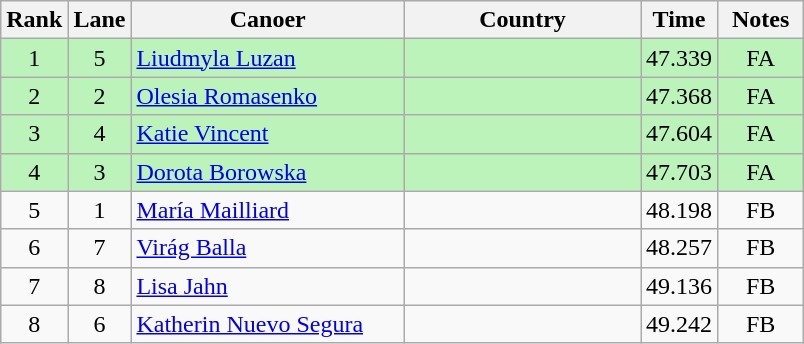<table class="wikitable" style="text-align:center;">
<tr>
<th width=30>Rank</th>
<th width=30>Lane</th>
<th width=175>Canoer</th>
<th width=150>Country</th>
<th width=30>Time</th>
<th width=50>Notes</th>
</tr>
<tr bgcolor=bbf3bb>
<td>1</td>
<td>5</td>
<td align=left><a href='#'>Liudmyla Luzan</a></td>
<td align=left></td>
<td>47.339</td>
<td>FA</td>
</tr>
<tr bgcolor=bbf3bb>
<td>2</td>
<td>2</td>
<td align=left><a href='#'>Olesia Romasenko</a></td>
<td align=left></td>
<td>47.368</td>
<td>FA</td>
</tr>
<tr bgcolor=bbf3bb>
<td>3</td>
<td>4</td>
<td align=left><a href='#'>Katie Vincent</a></td>
<td align=left></td>
<td>47.604</td>
<td>FA</td>
</tr>
<tr bgcolor=bbf3bb>
<td>4</td>
<td>3</td>
<td align=left><a href='#'>Dorota Borowska</a></td>
<td align=left></td>
<td>47.703</td>
<td>FA</td>
</tr>
<tr>
<td>5</td>
<td>1</td>
<td align=left><a href='#'>María Mailliard</a></td>
<td align=left></td>
<td>48.198</td>
<td>FB</td>
</tr>
<tr>
<td>6</td>
<td>7</td>
<td align=left><a href='#'>Virág Balla</a></td>
<td align=left></td>
<td>48.257</td>
<td>FB</td>
</tr>
<tr>
<td>7</td>
<td>8</td>
<td align=left><a href='#'>Lisa Jahn</a></td>
<td align=left></td>
<td>49.136</td>
<td>FB</td>
</tr>
<tr>
<td>8</td>
<td>6</td>
<td align=left><a href='#'>Katherin Nuevo Segura</a></td>
<td align=left></td>
<td>49.242</td>
<td>FB</td>
</tr>
</table>
